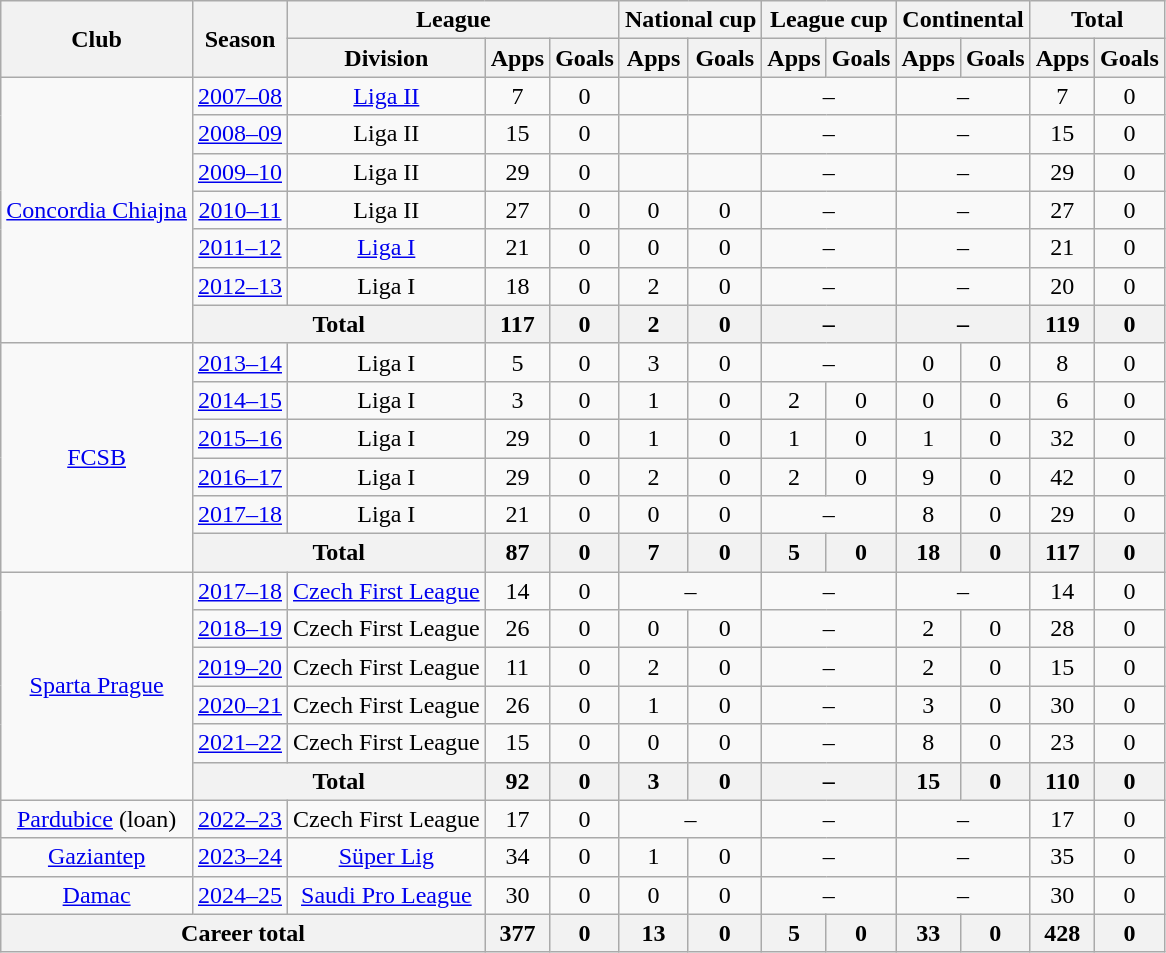<table class="wikitable" style="text-align: center">
<tr>
<th rowspan=2>Club</th>
<th rowspan=2>Season</th>
<th colspan=3>League</th>
<th colspan=2>National cup</th>
<th colspan=2>League cup</th>
<th colspan=2>Continental</th>
<th colspan=3>Total</th>
</tr>
<tr>
<th>Division</th>
<th>Apps</th>
<th>Goals</th>
<th>Apps</th>
<th>Goals</th>
<th>Apps</th>
<th>Goals</th>
<th>Apps</th>
<th>Goals</th>
<th>Apps</th>
<th>Goals</th>
</tr>
<tr>
<td rowspan="7"><a href='#'>Concordia Chiajna</a></td>
<td><a href='#'>2007–08</a></td>
<td><a href='#'>Liga II</a></td>
<td>7</td>
<td>0</td>
<td></td>
<td></td>
<td colspan=2>–</td>
<td colspan=2>–</td>
<td>7</td>
<td>0</td>
</tr>
<tr>
<td><a href='#'>2008–09</a></td>
<td>Liga II</td>
<td>15</td>
<td>0</td>
<td></td>
<td></td>
<td colspan=2>–</td>
<td colspan=2>–</td>
<td>15</td>
<td>0</td>
</tr>
<tr>
<td><a href='#'>2009–10</a></td>
<td>Liga II</td>
<td>29</td>
<td>0</td>
<td></td>
<td></td>
<td colspan=2>–</td>
<td colspan=2>–</td>
<td>29</td>
<td>0</td>
</tr>
<tr>
<td><a href='#'>2010–11</a></td>
<td>Liga II</td>
<td>27</td>
<td>0</td>
<td>0</td>
<td>0</td>
<td colspan=2>–</td>
<td colspan=2>–</td>
<td>27</td>
<td>0</td>
</tr>
<tr>
<td><a href='#'>2011–12</a></td>
<td><a href='#'>Liga I</a></td>
<td>21</td>
<td>0</td>
<td>0</td>
<td>0</td>
<td colspan=2>–</td>
<td colspan=2>–</td>
<td>21</td>
<td>0</td>
</tr>
<tr>
<td><a href='#'>2012–13</a></td>
<td>Liga I</td>
<td>18</td>
<td>0</td>
<td>2</td>
<td>0</td>
<td colspan=2>–</td>
<td colspan=2>–</td>
<td>20</td>
<td>0</td>
</tr>
<tr>
<th colspan="2">Total</th>
<th>117</th>
<th>0</th>
<th>2</th>
<th>0</th>
<th colspan=2>–</th>
<th colspan=2>–</th>
<th>119</th>
<th>0</th>
</tr>
<tr>
<td rowspan="6"><a href='#'>FCSB</a></td>
<td><a href='#'>2013–14</a></td>
<td>Liga I</td>
<td>5</td>
<td>0</td>
<td>3</td>
<td>0</td>
<td colspan=2>–</td>
<td>0</td>
<td>0</td>
<td>8</td>
<td>0</td>
</tr>
<tr>
<td><a href='#'>2014–15</a></td>
<td>Liga I</td>
<td>3</td>
<td>0</td>
<td>1</td>
<td>0</td>
<td>2</td>
<td>0</td>
<td>0</td>
<td>0</td>
<td>6</td>
<td>0</td>
</tr>
<tr>
<td><a href='#'>2015–16</a></td>
<td>Liga I</td>
<td>29</td>
<td>0</td>
<td>1</td>
<td>0</td>
<td>1</td>
<td>0</td>
<td>1</td>
<td>0</td>
<td>32</td>
<td>0</td>
</tr>
<tr>
<td><a href='#'>2016–17</a></td>
<td>Liga I</td>
<td>29</td>
<td>0</td>
<td>2</td>
<td>0</td>
<td>2</td>
<td>0</td>
<td>9</td>
<td>0</td>
<td>42</td>
<td>0</td>
</tr>
<tr>
<td><a href='#'>2017–18</a></td>
<td>Liga I</td>
<td>21</td>
<td>0</td>
<td>0</td>
<td>0</td>
<td colspan=2>–</td>
<td>8</td>
<td>0</td>
<td>29</td>
<td>0</td>
</tr>
<tr>
<th colspan="2">Total</th>
<th>87</th>
<th>0</th>
<th>7</th>
<th>0</th>
<th>5</th>
<th>0</th>
<th>18</th>
<th>0</th>
<th>117</th>
<th>0</th>
</tr>
<tr>
<td rowspan="6"><a href='#'>Sparta Prague</a></td>
<td><a href='#'>2017–18</a></td>
<td><a href='#'>Czech First League</a></td>
<td>14</td>
<td>0</td>
<td colspan=2>–</td>
<td colspan=2>–</td>
<td colspan=2>–</td>
<td>14</td>
<td>0</td>
</tr>
<tr>
<td><a href='#'>2018–19</a></td>
<td>Czech First League</td>
<td>26</td>
<td>0</td>
<td>0</td>
<td>0</td>
<td colspan=2>–</td>
<td>2</td>
<td>0</td>
<td>28</td>
<td>0</td>
</tr>
<tr>
<td><a href='#'>2019–20</a></td>
<td>Czech First League</td>
<td>11</td>
<td>0</td>
<td>2</td>
<td>0</td>
<td colspan=2>–</td>
<td>2</td>
<td>0</td>
<td>15</td>
<td>0</td>
</tr>
<tr>
<td><a href='#'>2020–21</a></td>
<td>Czech First League</td>
<td>26</td>
<td>0</td>
<td>1</td>
<td>0</td>
<td colspan=2>–</td>
<td>3</td>
<td>0</td>
<td>30</td>
<td>0</td>
</tr>
<tr>
<td><a href='#'>2021–22</a></td>
<td>Czech First League</td>
<td>15</td>
<td>0</td>
<td>0</td>
<td>0</td>
<td colspan=2>–</td>
<td>8</td>
<td>0</td>
<td>23</td>
<td>0</td>
</tr>
<tr>
<th colspan="2">Total</th>
<th>92</th>
<th>0</th>
<th>3</th>
<th>0</th>
<th colspan=2>–</th>
<th>15</th>
<th>0</th>
<th>110</th>
<th>0</th>
</tr>
<tr>
<td><a href='#'>Pardubice</a> (loan)</td>
<td><a href='#'>2022–23</a></td>
<td>Czech First League</td>
<td>17</td>
<td>0</td>
<td colspan=2>–</td>
<td colspan=2>–</td>
<td colspan=2>–</td>
<td>17</td>
<td>0</td>
</tr>
<tr>
<td><a href='#'>Gaziantep</a></td>
<td><a href='#'>2023–24</a></td>
<td><a href='#'>Süper Lig</a></td>
<td>34</td>
<td>0</td>
<td>1</td>
<td>0</td>
<td colspan=2>–</td>
<td colspan=2>–</td>
<td>35</td>
<td>0</td>
</tr>
<tr>
<td><a href='#'>Damac</a></td>
<td><a href='#'>2024–25</a></td>
<td><a href='#'>Saudi Pro League</a></td>
<td>30</td>
<td>0</td>
<td>0</td>
<td>0</td>
<td colspan=2>–</td>
<td colspan=2>–</td>
<td>30</td>
<td>0</td>
</tr>
<tr>
<th colspan="3">Career total</th>
<th>377</th>
<th>0</th>
<th>13</th>
<th>0</th>
<th>5</th>
<th>0</th>
<th>33</th>
<th>0</th>
<th>428</th>
<th>0</th>
</tr>
</table>
